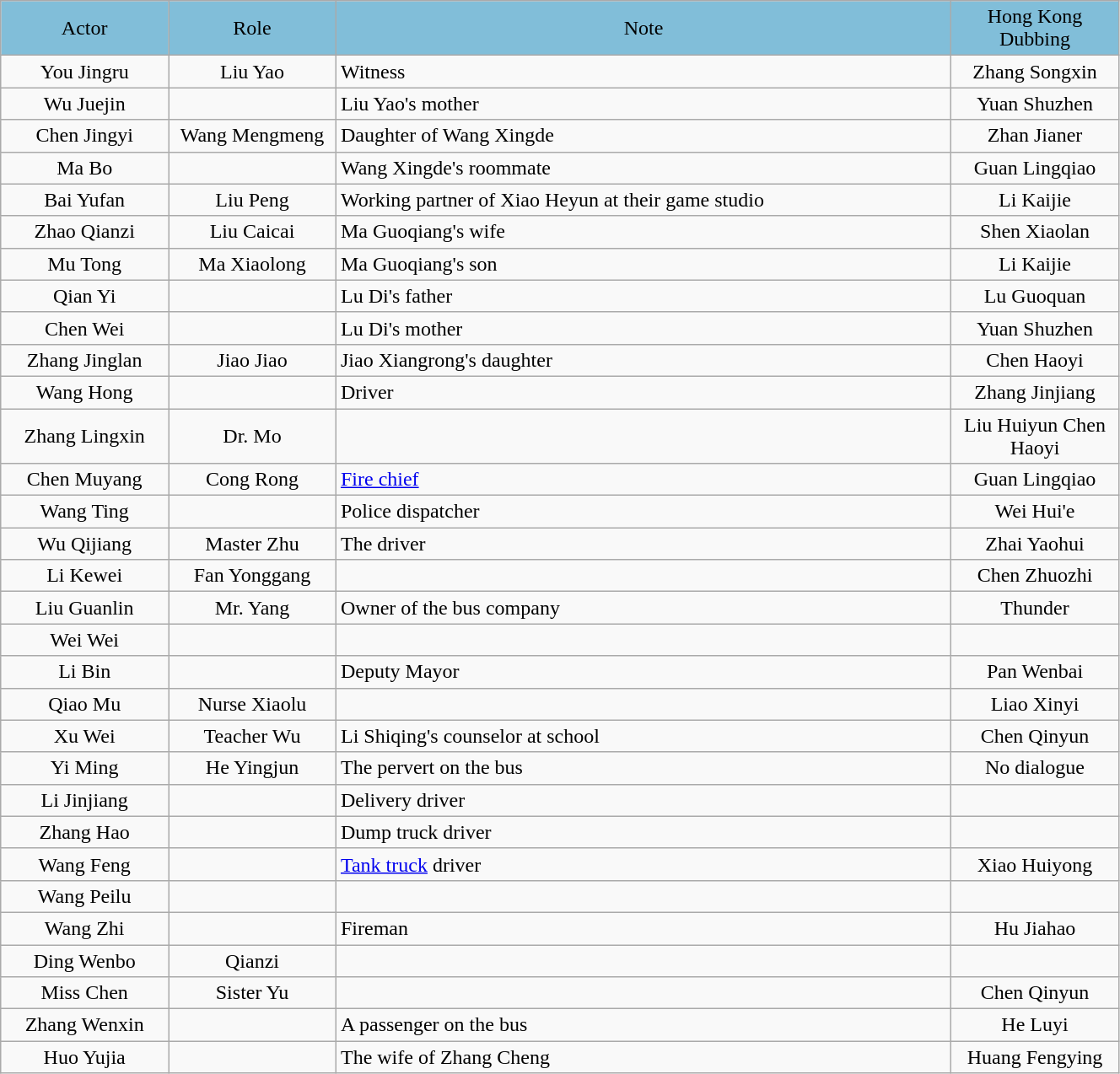<table class="wikitable" width="70%" style="text-align:center">
<tr style="background:#81BED9"; color:black" align=center>
<td width="15%">Actor</td>
<td width="15%">Role</td>
<td>Note</td>
<td width="15%">Hong Kong Dubbing</td>
</tr>
<tr>
<td>You Jingru</td>
<td>Liu Yao</td>
<td align="left">Witness</td>
<td>Zhang Songxin</td>
</tr>
<tr>
<td>Wu Juejin</td>
<td></td>
<td align="left">Liu Yao's mother</td>
<td>Yuan Shuzhen</td>
</tr>
<tr>
<td>Chen Jingyi</td>
<td>Wang Mengmeng</td>
<td align="left">Daughter of Wang Xingde</td>
<td>Zhan Jianer</td>
</tr>
<tr>
<td>Ma Bo</td>
<td></td>
<td align="left">Wang Xingde's roommate</td>
<td>Guan Lingqiao</td>
</tr>
<tr>
<td>Bai Yufan</td>
<td>Liu Peng</td>
<td align="left">Working partner of Xiao Heyun at their game studio</td>
<td>Li Kaijie</td>
</tr>
<tr>
<td>Zhao Qianzi</td>
<td>Liu Caicai</td>
<td align="left">Ma Guoqiang's wife</td>
<td>Shen Xiaolan</td>
</tr>
<tr>
<td>Mu Tong</td>
<td>Ma Xiaolong</td>
<td align="left">Ma Guoqiang's son</td>
<td>Li Kaijie</td>
</tr>
<tr>
<td>Qian Yi</td>
<td></td>
<td align="left">Lu Di's father</td>
<td>Lu Guoquan</td>
</tr>
<tr>
<td>Chen Wei</td>
<td></td>
<td align="left">Lu Di's mother</td>
<td>Yuan Shuzhen</td>
</tr>
<tr>
<td>Zhang Jinglan</td>
<td>Jiao Jiao</td>
<td align="left">Jiao Xiangrong's daughter</td>
<td>Chen Haoyi</td>
</tr>
<tr>
<td>Wang Hong</td>
<td></td>
<td align="left">Driver</td>
<td>Zhang Jinjiang</td>
</tr>
<tr>
<td>Zhang Lingxin</td>
<td>Dr. Mo</td>
<td align="left"></td>
<td>Liu Huiyun Chen Haoyi</td>
</tr>
<tr>
<td>Chen Muyang</td>
<td>Cong Rong</td>
<td align="left"><a href='#'>Fire chief</a></td>
<td>Guan Lingqiao</td>
</tr>
<tr>
<td>Wang Ting</td>
<td></td>
<td align="left">Police dispatcher</td>
<td>Wei Hui'e</td>
</tr>
<tr>
<td>Wu Qijiang</td>
<td>Master Zhu</td>
<td align="left">The driver</td>
<td>Zhai Yaohui</td>
</tr>
<tr>
<td>Li Kewei</td>
<td>Fan Yonggang</td>
<td></td>
<td>Chen Zhuozhi</td>
</tr>
<tr>
<td>Liu Guanlin</td>
<td>Mr. Yang</td>
<td align="left">Owner of the bus company</td>
<td>Thunder</td>
</tr>
<tr>
<td>Wei Wei</td>
<td></td>
<td></td>
<td></td>
</tr>
<tr>
<td>Li Bin</td>
<td></td>
<td align="left">Deputy Mayor</td>
<td>Pan Wenbai</td>
</tr>
<tr>
<td>Qiao Mu</td>
<td>Nurse Xiaolu</td>
<td></td>
<td>Liao Xinyi</td>
</tr>
<tr>
<td>Xu Wei</td>
<td>Teacher Wu</td>
<td align="left">Li Shiqing's counselor at school</td>
<td>Chen Qinyun</td>
</tr>
<tr>
<td>Yi Ming</td>
<td>He Yingjun</td>
<td align="left">The pervert on the bus</td>
<td>No dialogue</td>
</tr>
<tr>
<td>Li Jinjiang</td>
<td></td>
<td align="left">Delivery driver</td>
<td></td>
</tr>
<tr>
<td>Zhang Hao</td>
<td></td>
<td align="left">Dump truck driver</td>
<td></td>
</tr>
<tr>
<td>Wang Feng</td>
<td></td>
<td align="left"><a href='#'>Tank truck</a> driver</td>
<td>Xiao Huiyong</td>
</tr>
<tr>
<td>Wang Peilu</td>
<td></td>
<td></td>
<td></td>
</tr>
<tr>
<td>Wang Zhi</td>
<td></td>
<td align="left">Fireman</td>
<td>Hu Jiahao</td>
</tr>
<tr>
<td>Ding Wenbo</td>
<td>Qianzi</td>
<td></td>
<td></td>
</tr>
<tr>
<td>Miss Chen</td>
<td>Sister Yu</td>
<td></td>
<td>Chen Qinyun</td>
</tr>
<tr>
<td>Zhang Wenxin</td>
<td></td>
<td align="left">A passenger on the bus</td>
<td>He Luyi</td>
</tr>
<tr>
<td>Huo Yujia</td>
<td></td>
<td align="left">The wife of Zhang Cheng</td>
<td>Huang Fengying</td>
</tr>
</table>
